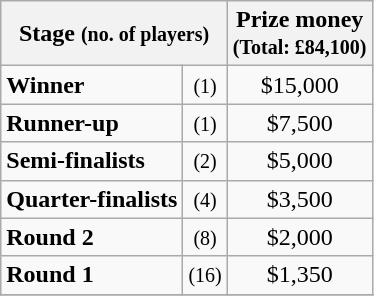<table class="wikitable">
<tr>
<th colspan=2>Stage <small>(no. of players)</small></th>
<th>Prize money<br><small>(Total: £84,100)</small></th>
</tr>
<tr>
<td><strong>Winner</strong></td>
<td align=center><small>(1)</small></td>
<td align=center>$15,000</td>
</tr>
<tr>
<td><strong>Runner-up</strong></td>
<td align=center><small>(1)</small></td>
<td align=center>$7,500</td>
</tr>
<tr>
<td><strong>Semi-finalists</strong></td>
<td align=center><small>(2)</small></td>
<td align=center>$5,000</td>
</tr>
<tr>
<td><strong>Quarter-finalists</strong></td>
<td align=center><small>(4)</small></td>
<td align=center>$3,500</td>
</tr>
<tr>
<td><strong>Round 2</strong></td>
<td align=center><small>(8)</small></td>
<td align=center>$2,000</td>
</tr>
<tr>
<td><strong>Round 1</strong></td>
<td align=center><small>(16)</small></td>
<td align=center>$1,350</td>
</tr>
<tr>
</tr>
</table>
